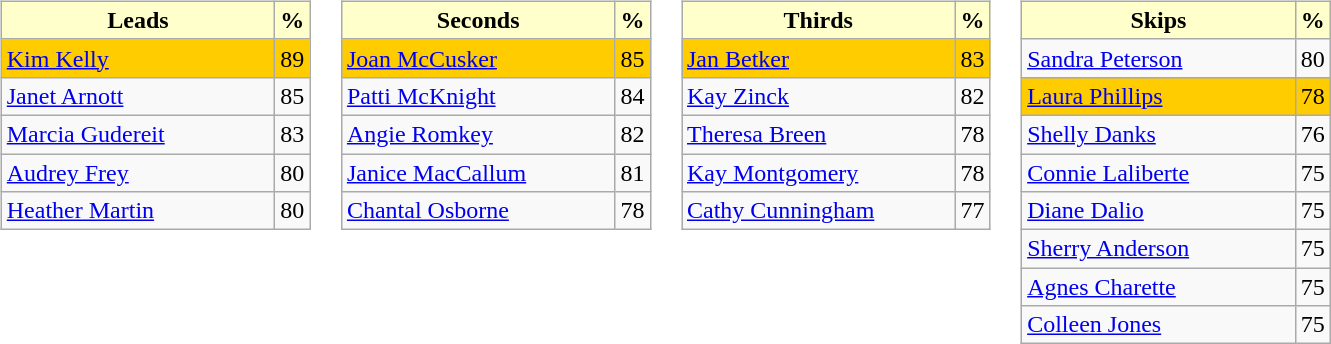<table>
<tr>
<td valign=top><br><table class="wikitable">
<tr>
<th style="background:#ffc; width:175px;">Leads</th>
<th style="background:#ffc;">%</th>
</tr>
<tr bgcolor=#FFCC00>
<td> <a href='#'>Kim Kelly</a></td>
<td>89</td>
</tr>
<tr>
<td> <a href='#'>Janet Arnott</a></td>
<td>85</td>
</tr>
<tr>
<td> <a href='#'>Marcia Gudereit</a></td>
<td>83</td>
</tr>
<tr>
<td> <a href='#'>Audrey Frey</a></td>
<td>80</td>
</tr>
<tr>
<td> <a href='#'>Heather Martin</a></td>
<td>80</td>
</tr>
</table>
</td>
<td valign=top><br><table class="wikitable">
<tr>
<th style="background:#ffc; width:175px;">Seconds</th>
<th style="background:#ffc;">%</th>
</tr>
<tr bgcolor=#FFCC00>
<td> <a href='#'>Joan McCusker</a></td>
<td>85</td>
</tr>
<tr>
<td> <a href='#'>Patti McKnight</a></td>
<td>84</td>
</tr>
<tr>
<td> <a href='#'>Angie Romkey</a></td>
<td>82</td>
</tr>
<tr>
<td> <a href='#'>Janice MacCallum</a></td>
<td>81</td>
</tr>
<tr>
<td> <a href='#'>Chantal Osborne</a></td>
<td>78</td>
</tr>
</table>
</td>
<td valign=top><br><table class="wikitable">
<tr>
<th style="background:#ffc; width:175px;">Thirds</th>
<th style="background:#ffc;">%</th>
</tr>
<tr bgcolor=#FFCC00>
<td> <a href='#'>Jan Betker</a></td>
<td>83</td>
</tr>
<tr>
<td> <a href='#'>Kay Zinck</a></td>
<td>82</td>
</tr>
<tr>
<td> <a href='#'>Theresa Breen</a></td>
<td>78</td>
</tr>
<tr>
<td> <a href='#'>Kay Montgomery</a></td>
<td>78</td>
</tr>
<tr>
<td> <a href='#'>Cathy Cunningham</a></td>
<td>77</td>
</tr>
</table>
</td>
<td valign=top><br><table class="wikitable">
<tr>
<th style="background:#ffc; width:175px;">Skips</th>
<th style="background:#ffc;">%</th>
</tr>
<tr>
<td> <a href='#'>Sandra Peterson</a></td>
<td>80</td>
</tr>
<tr bgcolor=#FFCC00>
<td> <a href='#'>Laura Phillips</a></td>
<td>78</td>
</tr>
<tr>
<td> <a href='#'>Shelly Danks</a></td>
<td>76</td>
</tr>
<tr>
<td> <a href='#'>Connie Laliberte</a></td>
<td>75</td>
</tr>
<tr>
<td> <a href='#'>Diane Dalio</a></td>
<td>75</td>
</tr>
<tr>
<td> <a href='#'>Sherry Anderson</a></td>
<td>75</td>
</tr>
<tr>
<td> <a href='#'>Agnes Charette</a></td>
<td>75</td>
</tr>
<tr>
<td> <a href='#'>Colleen Jones</a></td>
<td>75</td>
</tr>
</table>
</td>
</tr>
</table>
